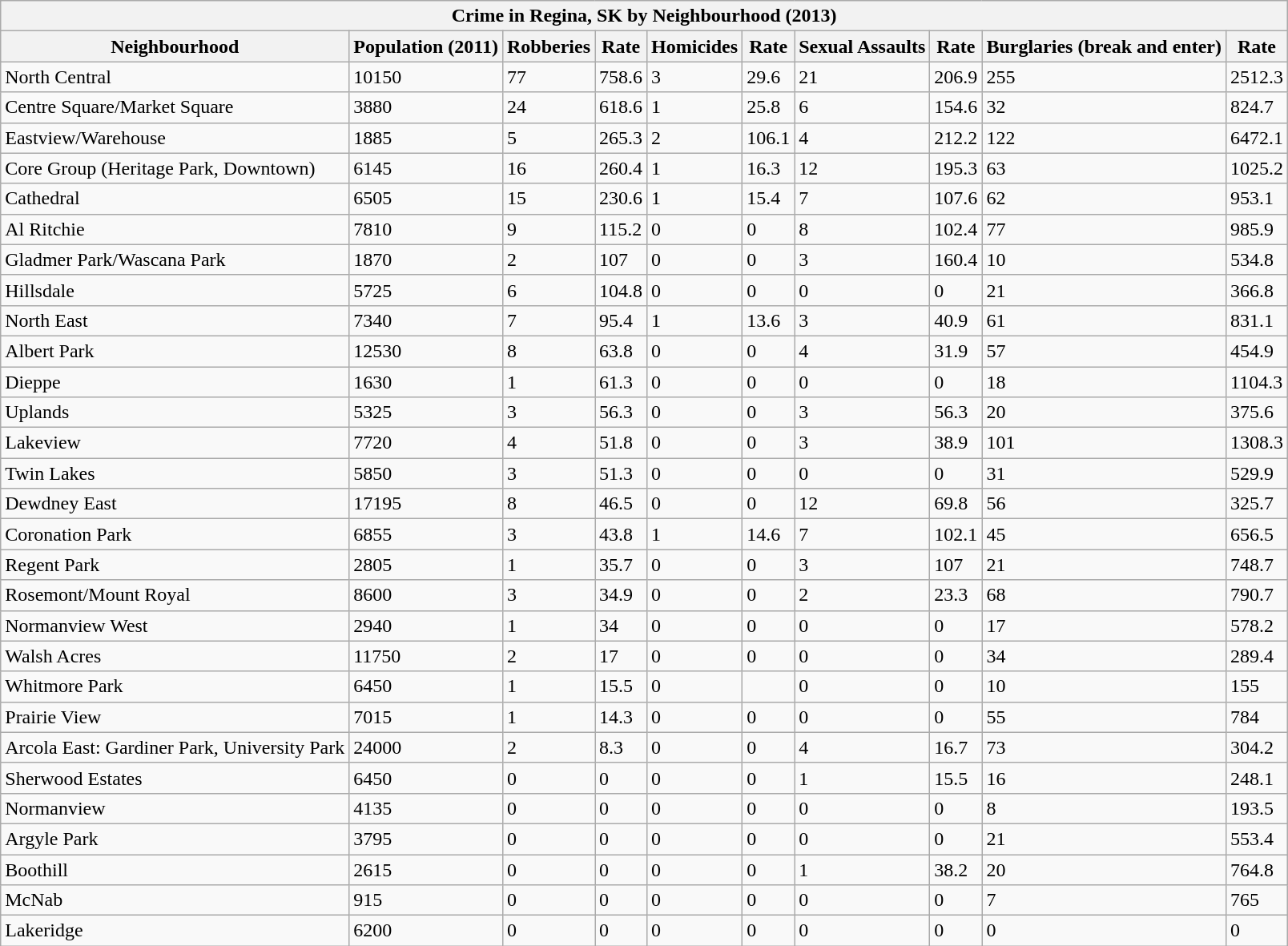<table class="wikitable sortable" border="1">
<tr>
<th colspan="13">Crime in Regina, SK by Neighbourhood (2013)</th>
</tr>
<tr>
<th scope="col">Neighbourhood</th>
<th scope="col">Population (2011)</th>
<th scope="col">Robberies</th>
<th scope="col">Rate</th>
<th scope="col">Homicides</th>
<th scope="col">Rate</th>
<th scope="col">Sexual Assaults</th>
<th scope="col">Rate</th>
<th scope="col">Burglaries (break and enter)</th>
<th scope="col">Rate</th>
</tr>
<tr>
<td>North Central</td>
<td>10150</td>
<td>77</td>
<td>758.6</td>
<td>3</td>
<td>29.6</td>
<td>21</td>
<td>206.9</td>
<td>255</td>
<td>2512.3</td>
</tr>
<tr>
<td>Centre Square/Market Square</td>
<td>3880</td>
<td>24</td>
<td>618.6</td>
<td>1</td>
<td>25.8</td>
<td>6</td>
<td>154.6</td>
<td>32</td>
<td>824.7</td>
</tr>
<tr>
<td>Eastview/Warehouse</td>
<td>1885</td>
<td>5</td>
<td>265.3</td>
<td>2</td>
<td>106.1</td>
<td>4</td>
<td>212.2</td>
<td>122</td>
<td>6472.1</td>
</tr>
<tr>
<td>Core Group (Heritage Park, Downtown)</td>
<td>6145</td>
<td>16</td>
<td>260.4</td>
<td>1</td>
<td>16.3</td>
<td>12</td>
<td>195.3</td>
<td>63</td>
<td>1025.2</td>
</tr>
<tr>
<td>Cathedral</td>
<td>6505</td>
<td>15</td>
<td>230.6</td>
<td>1</td>
<td>15.4</td>
<td>7</td>
<td>107.6</td>
<td>62</td>
<td>953.1</td>
</tr>
<tr>
<td>Al Ritchie</td>
<td>7810</td>
<td>9</td>
<td>115.2</td>
<td>0</td>
<td>0</td>
<td>8</td>
<td>102.4</td>
<td>77</td>
<td>985.9</td>
</tr>
<tr>
<td>Gladmer Park/Wascana Park</td>
<td>1870</td>
<td>2</td>
<td>107</td>
<td>0</td>
<td>0</td>
<td>3</td>
<td>160.4</td>
<td>10</td>
<td>534.8</td>
</tr>
<tr>
<td>Hillsdale</td>
<td>5725</td>
<td>6</td>
<td>104.8</td>
<td>0</td>
<td>0</td>
<td>0</td>
<td>0</td>
<td>21</td>
<td>366.8</td>
</tr>
<tr>
<td>North East</td>
<td>7340</td>
<td>7</td>
<td>95.4</td>
<td>1</td>
<td>13.6</td>
<td>3</td>
<td>40.9</td>
<td>61</td>
<td>831.1</td>
</tr>
<tr>
<td>Albert Park</td>
<td>12530</td>
<td>8</td>
<td>63.8</td>
<td>0</td>
<td>0</td>
<td>4</td>
<td>31.9</td>
<td>57</td>
<td>454.9</td>
</tr>
<tr>
<td>Dieppe</td>
<td>1630</td>
<td>1</td>
<td>61.3</td>
<td>0</td>
<td>0</td>
<td>0</td>
<td>0</td>
<td>18</td>
<td>1104.3</td>
</tr>
<tr>
<td>Uplands</td>
<td>5325</td>
<td>3</td>
<td>56.3</td>
<td>0</td>
<td>0</td>
<td>3</td>
<td>56.3</td>
<td>20</td>
<td>375.6</td>
</tr>
<tr>
<td>Lakeview</td>
<td>7720</td>
<td>4</td>
<td>51.8</td>
<td>0</td>
<td>0</td>
<td>3</td>
<td>38.9</td>
<td>101</td>
<td>1308.3</td>
</tr>
<tr>
<td>Twin Lakes</td>
<td>5850</td>
<td>3</td>
<td>51.3</td>
<td>0</td>
<td>0</td>
<td>0</td>
<td>0</td>
<td>31</td>
<td>529.9</td>
</tr>
<tr>
<td>Dewdney East</td>
<td>17195</td>
<td>8</td>
<td>46.5</td>
<td>0</td>
<td>0</td>
<td>12</td>
<td>69.8</td>
<td>56</td>
<td>325.7</td>
</tr>
<tr>
<td>Coronation Park</td>
<td>6855</td>
<td>3</td>
<td>43.8</td>
<td>1</td>
<td>14.6</td>
<td>7</td>
<td>102.1</td>
<td>45</td>
<td>656.5</td>
</tr>
<tr>
<td>Regent Park</td>
<td>2805</td>
<td>1</td>
<td>35.7</td>
<td>0</td>
<td>0</td>
<td>3</td>
<td>107</td>
<td>21</td>
<td>748.7</td>
</tr>
<tr>
<td>Rosemont/Mount Royal</td>
<td>8600</td>
<td>3</td>
<td>34.9</td>
<td>0</td>
<td>0</td>
<td>2</td>
<td>23.3</td>
<td>68</td>
<td>790.7</td>
</tr>
<tr>
<td>Normanview West</td>
<td>2940</td>
<td>1</td>
<td>34</td>
<td>0</td>
<td>0</td>
<td>0</td>
<td>0</td>
<td>17</td>
<td>578.2</td>
</tr>
<tr>
<td>Walsh Acres</td>
<td>11750</td>
<td>2</td>
<td>17</td>
<td>0</td>
<td>0</td>
<td>0</td>
<td>0</td>
<td>34</td>
<td>289.4</td>
</tr>
<tr>
<td>Whitmore Park</td>
<td>6450</td>
<td>1</td>
<td>15.5</td>
<td>0</td>
<td></td>
<td>0</td>
<td>0</td>
<td>10</td>
<td>155</td>
</tr>
<tr>
<td>Prairie View</td>
<td>7015</td>
<td>1</td>
<td>14.3</td>
<td>0</td>
<td>0</td>
<td>0</td>
<td>0</td>
<td>55</td>
<td>784</td>
</tr>
<tr>
<td>Arcola East: Gardiner Park, University Park</td>
<td>24000</td>
<td>2</td>
<td>8.3</td>
<td>0</td>
<td>0</td>
<td>4</td>
<td>16.7</td>
<td>73</td>
<td>304.2</td>
</tr>
<tr>
<td>Sherwood Estates</td>
<td>6450</td>
<td>0</td>
<td>0</td>
<td>0</td>
<td>0</td>
<td>1</td>
<td>15.5</td>
<td>16</td>
<td>248.1</td>
</tr>
<tr>
<td>Normanview</td>
<td>4135</td>
<td>0</td>
<td>0</td>
<td>0</td>
<td>0</td>
<td>0</td>
<td>0</td>
<td>8</td>
<td>193.5</td>
</tr>
<tr>
<td>Argyle Park</td>
<td>3795</td>
<td>0</td>
<td>0</td>
<td>0</td>
<td>0</td>
<td>0</td>
<td>0</td>
<td>21</td>
<td>553.4</td>
</tr>
<tr>
<td>Boothill</td>
<td>2615</td>
<td>0</td>
<td>0</td>
<td>0</td>
<td>0</td>
<td>1</td>
<td>38.2</td>
<td>20</td>
<td>764.8</td>
</tr>
<tr>
<td>McNab</td>
<td>915</td>
<td>0</td>
<td>0</td>
<td>0</td>
<td>0</td>
<td>0</td>
<td>0</td>
<td>7</td>
<td>765</td>
</tr>
<tr>
<td>Lakeridge</td>
<td>6200</td>
<td>0</td>
<td>0</td>
<td>0</td>
<td>0</td>
<td>0</td>
<td>0</td>
<td>0</td>
<td>0</td>
</tr>
</table>
